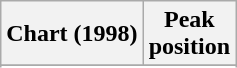<table class="wikitable sortable plainrowheaders" style="text-align:center">
<tr>
<th scope="col">Chart (1998)</th>
<th scope="col">Peak<br>position</th>
</tr>
<tr>
</tr>
<tr>
</tr>
<tr>
</tr>
<tr>
</tr>
<tr>
</tr>
<tr>
</tr>
<tr>
</tr>
<tr>
</tr>
<tr>
</tr>
</table>
